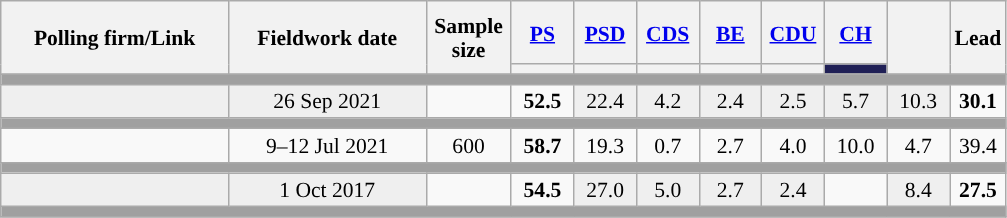<table class="wikitable sortable mw-datatable" style="text-align:center;font-size:90%;line-height:16px;">
<tr style="height:42px;">
<th style="width:145px;" rowspan="2">Polling firm/Link</th>
<th style="width:125px;" rowspan="2">Fieldwork date</th>
<th class="unsortable" style="width:50px;" rowspan="2">Sample size</th>
<th class="unsortable" style="width:35px;"><a href='#'>PS</a></th>
<th class="unsortable" style="width:35px;"><a href='#'>PSD</a></th>
<th class="unsortable" style="width:35px;"><a href='#'>CDS</a></th>
<th class="unsortable" style="width:35px;"><a href='#'>BE</a></th>
<th class="unsortable" style="width:35px;"><a href='#'>CDU</a></th>
<th class="unsortable" style="width:35px;"><a href='#'>CH</a></th>
<th class="unsortable" style="width:35px;" rowspan="2"></th>
<th class="unsortable" style="width:30px;" rowspan="2">Lead</th>
</tr>
<tr>
<th class="unsortable" style="color:inherit;background:"></th>
<th class="unsortable" style="color:inherit;background:"></th>
<th class="unsortable" style="color:inherit;background:"></th>
<th class="unsortable" style="color:inherit;background:"></th>
<th class="unsortable" style="color:inherit;background:"></th>
<th class="sortable" style="background:#202056;"></th>
</tr>
<tr>
<td colspan="12" style="background:#A0A0A0"></td>
</tr>
<tr>
<td style="background:#EFEFEF;"><strong></strong></td>
<td style="background:#EFEFEF;" data-sort-value="2019-10-06">26 Sep 2021</td>
<td></td>
<td><strong>52.5</strong><br></td>
<td style="background:#EFEFEF;">22.4<br></td>
<td style="background:#EFEFEF;">4.2<br></td>
<td style="background:#EFEFEF;">2.4<br></td>
<td style="background:#EFEFEF;">2.5<br></td>
<td style="background:#EFEFEF;">5.7<br></td>
<td style="background:#EFEFEF;">10.3<br></td>
<td style="background:"><strong>30.1</strong></td>
</tr>
<tr>
<td colspan="12" style="background:#A0A0A0"></td>
</tr>
<tr>
<td align="center"></td>
<td align="center">9–12 Jul 2021</td>
<td align="center">600</td>
<td align="center" ><strong>58.7</strong></td>
<td align="center">19.3</td>
<td align="center">0.7</td>
<td align="center">2.7</td>
<td align="center">4.0</td>
<td align="center">10.0</td>
<td align="center">4.7</td>
<td style="background:">39.4</td>
</tr>
<tr>
<td colspan="12" style="background:#A0A0A0"></td>
</tr>
<tr>
<td style="background:#EFEFEF;"><strong></strong></td>
<td style="background:#EFEFEF;" data-sort-value="2019-10-06">1 Oct 2017</td>
<td></td>
<td><strong>54.5</strong><br></td>
<td style="background:#EFEFEF;">27.0<br></td>
<td style="background:#EFEFEF;">5.0<br></td>
<td style="background:#EFEFEF;">2.7<br></td>
<td style="background:#EFEFEF;">2.4<br></td>
<td></td>
<td style="background:#EFEFEF;">8.4<br></td>
<td style="background:"><strong>27.5</strong></td>
</tr>
<tr>
<td colspan="12" style="background:#A0A0A0"></td>
</tr>
</table>
